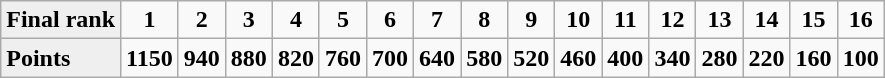<table class="wikitable" style="font-weight:bold; text-align:center">
<tr>
<td align=left bgcolor=#efefef>Final rank</td>
<td width=20>1</td>
<td width=20>2</td>
<td width=20>3</td>
<td width=20>4</td>
<td width=20>5</td>
<td width=20>6</td>
<td width=20>7</td>
<td width=20>8</td>
<td width=20>9</td>
<td width=20>10</td>
<td width=20>11</td>
<td width=20>12</td>
<td width=20>13</td>
<td width=20>14</td>
<td width=20>15</td>
<td width=20>16</td>
</tr>
<tr>
<td align=left bgcolor=#efefef>Points</td>
<td width=20>1150</td>
<td width=20>940</td>
<td width=20>880</td>
<td width=20>820</td>
<td width=20>760</td>
<td width=20>700</td>
<td width=20>640</td>
<td width=20>580</td>
<td width=20>520</td>
<td width=20>460</td>
<td width=20>400</td>
<td width=20>340</td>
<td width=20>280</td>
<td width=20>220</td>
<td width=20>160</td>
<td width=20>100</td>
</tr>
</table>
